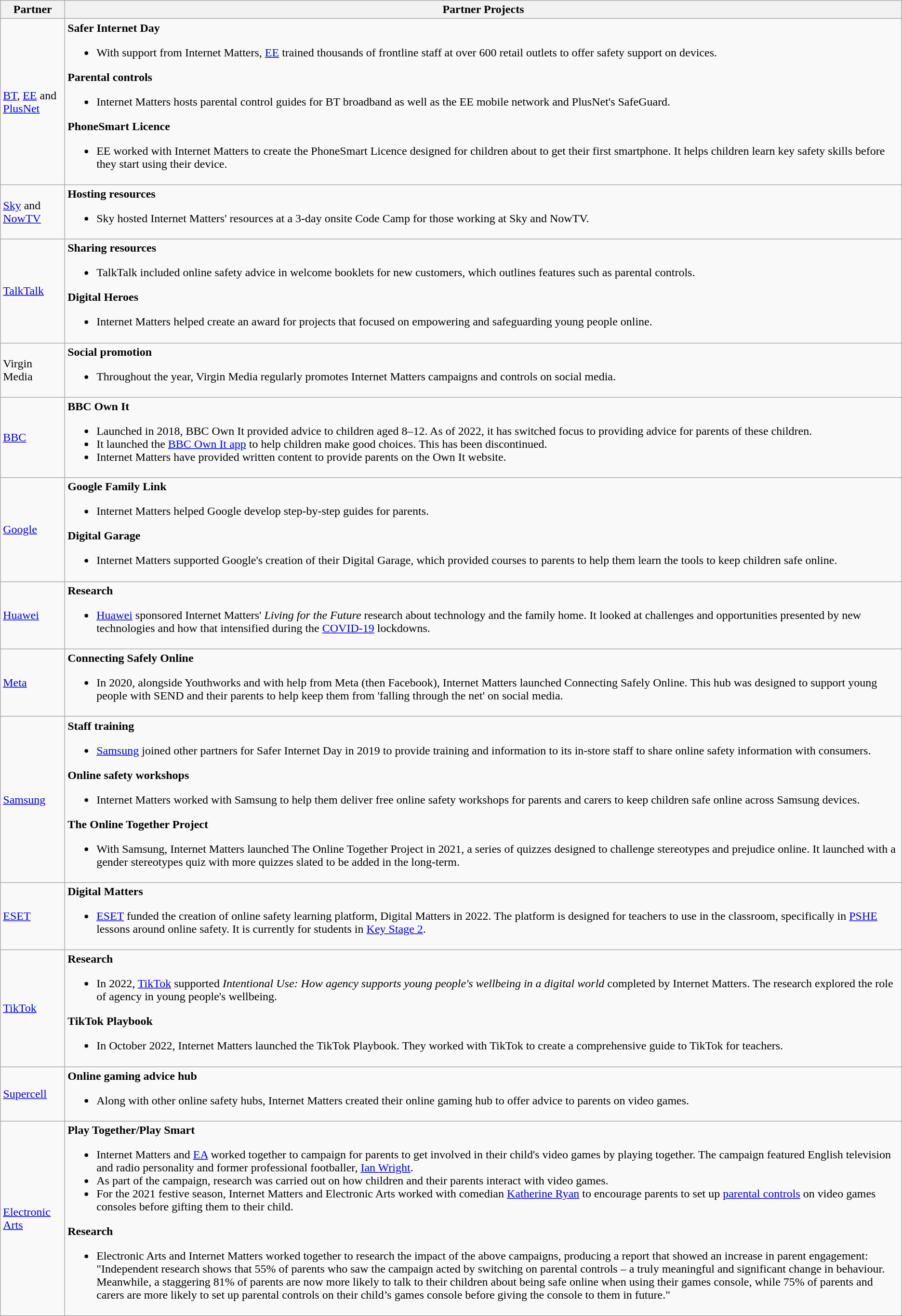<table class="wikitable">
<tr>
<th>Partner</th>
<th>Partner Projects</th>
</tr>
<tr>
<td><a href='#'>BT</a>, <a href='#'>EE</a> and <a href='#'>PlusNet</a></td>
<td><strong>Safer Internet Day</strong><br><ul><li>With support from Internet Matters, <a href='#'>EE</a> trained thousands of frontline staff at over 600 retail outlets to offer safety support on devices.</li></ul><strong>Parental controls</strong><ul><li>Internet Matters hosts parental control guides for BT broadband as well as the EE mobile network and PlusNet's SafeGuard.</li></ul><strong>PhoneSmart Licence</strong><ul><li>EE worked with Internet Matters to create the PhoneSmart Licence designed for children about to get their first smartphone. It helps children learn key safety skills before they start using their device.</li></ul></td>
</tr>
<tr>
<td><a href='#'>Sky</a> and <a href='#'>NowTV</a></td>
<td><strong>Hosting resources</strong><br><ul><li>Sky hosted Internet Matters' resources at a 3-day onsite Code Camp for those working at Sky and NowTV.</li></ul></td>
</tr>
<tr>
<td><a href='#'>TalkTalk</a></td>
<td><strong>Sharing resources</strong><br><ul><li>TalkTalk included online safety advice in welcome booklets for new customers, which outlines features such as parental controls.</li></ul><strong>Digital Heroes</strong><ul><li>Internet Matters helped create an award for projects that focused on empowering and safeguarding young people online.</li></ul></td>
</tr>
<tr>
<td>Virgin Media</td>
<td><strong>Social promotion</strong><br><ul><li>Throughout the year, Virgin Media regularly promotes Internet Matters campaigns and controls on social media.</li></ul></td>
</tr>
<tr>
<td><a href='#'>BBC</a></td>
<td><strong>BBC Own It</strong><br><ul><li>Launched in 2018, BBC Own It provided advice to children aged 8–12. As of 2022, it has switched focus to providing advice for parents of these children.</li><li>It launched the <a href='#'>BBC Own It app</a> to help children make good choices. This has been discontinued.</li><li>Internet Matters have provided written content to provide parents on the Own It website.</li></ul></td>
</tr>
<tr>
<td><a href='#'>Google</a></td>
<td><strong>Google Family Link</strong><br><ul><li>Internet Matters helped Google develop step-by-step guides for parents.</li></ul><strong>Digital Garage</strong><ul><li>Internet Matters supported Google's creation of their Digital Garage, which provided courses to parents to help them learn the tools to keep children safe online.</li></ul></td>
</tr>
<tr>
<td><a href='#'>Huawei</a></td>
<td><strong>Research</strong><br><ul><li><a href='#'>Huawei</a> sponsored Internet Matters' <em>Living for the Future</em> research about technology and the family home. It looked at challenges and opportunities presented by new technologies and how that intensified during the <a href='#'>COVID-19</a> lockdowns.</li></ul></td>
</tr>
<tr>
<td><a href='#'>Meta</a></td>
<td><strong>Connecting Safely Online</strong><br><ul><li>In 2020, alongside Youthworks and with help from Meta (then Facebook), Internet Matters launched Connecting Safely Online. This hub was designed to support young people with SEND and their parents to help keep them from 'falling through the net' on social media.</li></ul></td>
</tr>
<tr>
<td><a href='#'>Samsung</a></td>
<td><strong>Staff training</strong><br><ul><li><a href='#'>Samsung</a> joined other partners for Safer Internet Day in 2019 to provide training and information to its in-store staff to share online safety information with consumers.</li></ul><strong>Online safety workshops</strong><ul><li>Internet Matters worked with Samsung to help them deliver free online safety workshops for parents and carers to keep children safe online across Samsung devices.</li></ul><strong>The Online Together Project</strong><ul><li>With Samsung, Internet Matters launched The Online Together Project in 2021, a series of quizzes designed to challenge stereotypes and prejudice online. It launched with a gender stereotypes quiz with more quizzes slated to be added in the long-term.</li></ul></td>
</tr>
<tr>
<td><a href='#'>ESET</a></td>
<td><strong>Digital Matters</strong><br><ul><li><a href='#'>ESET</a> funded the creation of online safety learning platform, Digital Matters in 2022. The platform is designed for teachers to use in the classroom, specifically in <a href='#'>PSHE</a> lessons around online safety. It is currently for students in <a href='#'>Key Stage 2</a>.</li></ul></td>
</tr>
<tr>
<td><a href='#'>TikTok</a></td>
<td><strong>Research</strong><br><ul><li>In 2022, <a href='#'>TikTok</a> supported <em>Intentional Use: How agency supports young people's wellbeing in a digital world</em> completed by Internet Matters. The research explored the role of agency in young people's wellbeing.</li></ul><strong>TikTok Playbook</strong><ul><li>In October 2022, Internet Matters launched the TikTok Playbook. They worked with TikTok to create a comprehensive guide to TikTok for teachers.</li></ul></td>
</tr>
<tr>
<td><a href='#'>Supercell</a></td>
<td><strong>Online gaming advice hub</strong><br><ul><li>Along with other online safety hubs, Internet Matters created their online gaming hub to offer advice to parents on video games.</li></ul></td>
</tr>
<tr>
<td><a href='#'>Electronic Arts</a></td>
<td><strong>Play Together/Play Smart</strong><br><ul><li>Internet Matters and <a href='#'>EA</a> worked together to campaign for parents to get involved in their child's video games by playing together. The campaign featured English television and radio personality and former professional footballer, <a href='#'>Ian Wright</a>.</li><li>As part of the campaign, research was carried out on how children and their parents interact with video games.</li><li>For the 2021 festive season, Internet Matters and Electronic Arts worked with comedian <a href='#'>Katherine Ryan</a> to encourage parents to set up <a href='#'>parental controls</a> on video games consoles before gifting them to their child.</li></ul><strong>Research</strong><ul><li>Electronic Arts and Internet Matters worked together to research the impact of the above campaigns, producing a report that showed an increase in parent engagement: "Independent research shows that 55% of parents who saw the campaign acted by switching on parental controls – a truly meaningful and significant change in behaviour. Meanwhile, a staggering 81% of parents are now more likely to talk to their children about being safe online when using their games console, while 75% of parents and carers are more likely to set up parental controls on their child’s games console before giving the console to them in future."</li></ul></td>
</tr>
</table>
